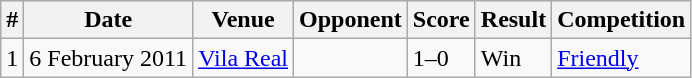<table class="wikitable">
<tr>
<th>#</th>
<th>Date</th>
<th>Venue</th>
<th>Opponent</th>
<th>Score</th>
<th>Result</th>
<th>Competition</th>
</tr>
<tr>
<td>1</td>
<td>6 February 2011</td>
<td><a href='#'>Vila Real</a></td>
<td></td>
<td>1–0</td>
<td>Win</td>
<td><a href='#'>Friendly</a></td>
</tr>
</table>
